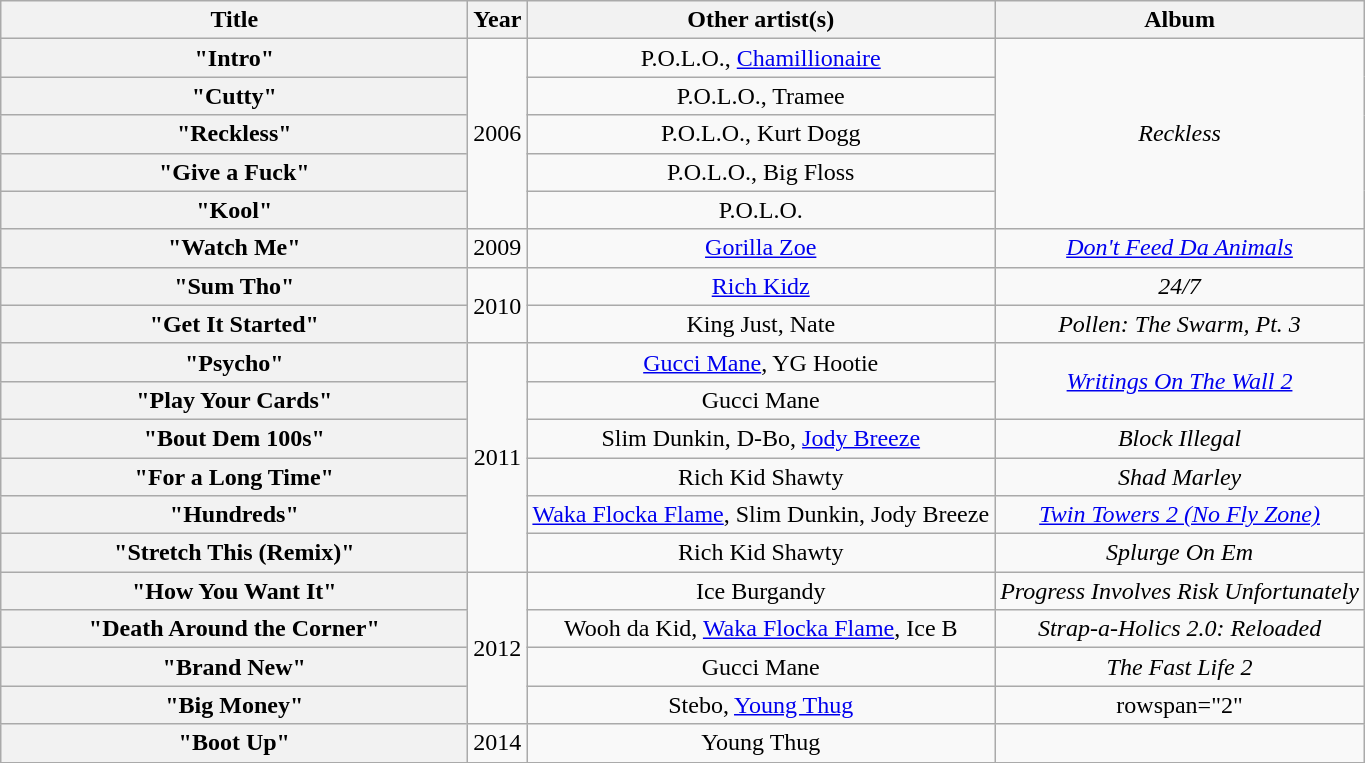<table class="wikitable plainrowheaders" style="text-align:center;">
<tr>
<th scope="col" style="width:19em;">Title</th>
<th scope="col">Year</th>
<th scope="col">Other artist(s)</th>
<th scope="col">Album</th>
</tr>
<tr>
<th scope="row">"Intro"</th>
<td rowspan="5">2006</td>
<td>P.O.L.O., <a href='#'>Chamillionaire</a></td>
<td rowspan="5"><em>Reckless</em></td>
</tr>
<tr>
<th scope="row">"Cutty"</th>
<td>P.O.L.O., Tramee</td>
</tr>
<tr>
<th scope="row">"Reckless"</th>
<td>P.O.L.O., Kurt Dogg</td>
</tr>
<tr>
<th scope="row">"Give a Fuck"</th>
<td>P.O.L.O., Big Floss</td>
</tr>
<tr>
<th scope="row">"Kool"</th>
<td>P.O.L.O.</td>
</tr>
<tr>
<th scope="row">"Watch Me"</th>
<td>2009</td>
<td><a href='#'>Gorilla Zoe</a></td>
<td><em><a href='#'>Don't Feed Da Animals</a></em></td>
</tr>
<tr>
<th scope="row">"Sum Tho"</th>
<td rowspan="2">2010</td>
<td><a href='#'>Rich Kidz</a></td>
<td><em>24/7</em></td>
</tr>
<tr>
<th scope="row">"Get It Started"</th>
<td>King Just, Nate</td>
<td><em>Pollen: The Swarm, Pt. 3</em></td>
</tr>
<tr>
<th scope="row">"Psycho"</th>
<td rowspan="6">2011</td>
<td><a href='#'>Gucci Mane</a>, YG Hootie</td>
<td rowspan="2"><em><a href='#'>Writings On The Wall 2</a></em></td>
</tr>
<tr>
<th scope="row">"Play Your Cards"</th>
<td>Gucci Mane</td>
</tr>
<tr>
<th scope="row">"Bout Dem 100s"</th>
<td>Slim Dunkin, D-Bo, <a href='#'>Jody Breeze</a></td>
<td><em>Block Illegal</em></td>
</tr>
<tr>
<th scope="row">"For a Long Time"</th>
<td>Rich Kid Shawty</td>
<td><em>Shad Marley</em></td>
</tr>
<tr>
<th scope="row">"Hundreds"</th>
<td><a href='#'>Waka Flocka Flame</a>, Slim Dunkin, Jody Breeze</td>
<td><em><a href='#'>Twin Towers 2 (No Fly Zone)</a></em></td>
</tr>
<tr>
<th scope="row">"Stretch This (Remix)"</th>
<td>Rich Kid Shawty</td>
<td><em>Splurge On Em</em></td>
</tr>
<tr>
<th scope="row">"How You Want It"</th>
<td rowspan="4">2012</td>
<td>Ice Burgandy</td>
<td><em>Progress Involves Risk Unfortunately</em></td>
</tr>
<tr>
<th scope="row">"Death Around the Corner"</th>
<td>Wooh da Kid, <a href='#'>Waka Flocka Flame</a>, Ice B</td>
<td><em>Strap-a-Holics 2.0: Reloaded</em></td>
</tr>
<tr>
<th scope="row">"Brand New"</th>
<td>Gucci Mane</td>
<td><em>The Fast Life 2</em></td>
</tr>
<tr>
<th scope="row">"Big Money"</th>
<td>Stebo, <a href='#'>Young Thug</a></td>
<td>rowspan="2" </td>
</tr>
<tr>
<th scope="row">"Boot Up"</th>
<td>2014</td>
<td>Young Thug</td>
</tr>
</table>
